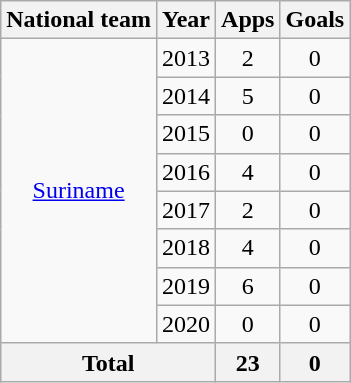<table class="wikitable" style="text-align:center">
<tr>
<th>National team</th>
<th>Year</th>
<th>Apps</th>
<th>Goals</th>
</tr>
<tr>
<td rowspan="8"><a href='#'>Suriname</a></td>
<td>2013</td>
<td>2</td>
<td>0</td>
</tr>
<tr>
<td>2014</td>
<td>5</td>
<td>0</td>
</tr>
<tr>
<td>2015</td>
<td>0</td>
<td>0</td>
</tr>
<tr>
<td>2016</td>
<td>4</td>
<td>0</td>
</tr>
<tr>
<td>2017</td>
<td>2</td>
<td>0</td>
</tr>
<tr>
<td>2018</td>
<td>4</td>
<td>0</td>
</tr>
<tr>
<td>2019</td>
<td>6</td>
<td>0</td>
</tr>
<tr>
<td>2020</td>
<td>0</td>
<td>0</td>
</tr>
<tr>
<th colspan=2>Total</th>
<th>23</th>
<th>0</th>
</tr>
</table>
